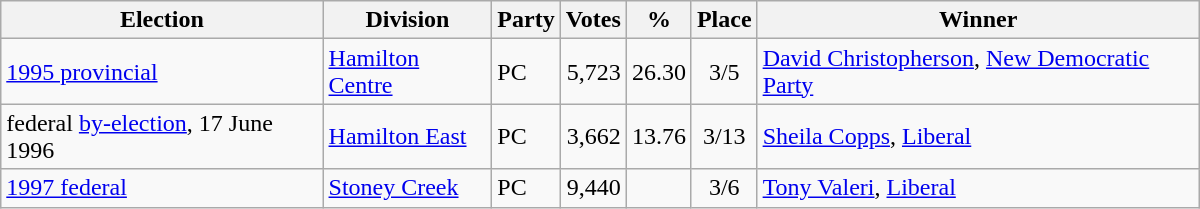<table class="wikitable" width="800">
<tr>
<th align="left">Election</th>
<th align="left">Division</th>
<th align="left">Party</th>
<th align="right">Votes</th>
<th align="right">%</th>
<th align="center">Place</th>
<th align="center">Winner</th>
</tr>
<tr>
<td align="left"><a href='#'>1995 provincial</a></td>
<td align="left"><a href='#'>Hamilton Centre</a></td>
<td align="left">PC</td>
<td align="right">5,723</td>
<td align="right">26.30</td>
<td align="center">3/5</td>
<td align="left"><a href='#'>David Christopherson</a>, <a href='#'>New Democratic Party</a></td>
</tr>
<tr>
<td align="left">federal <a href='#'>by-election</a>, 17 June 1996</td>
<td align="left"><a href='#'>Hamilton East</a></td>
<td align="left">PC</td>
<td align="right">3,662</td>
<td align="right">13.76</td>
<td align="center">3/13</td>
<td align="left"><a href='#'>Sheila Copps</a>, <a href='#'>Liberal</a></td>
</tr>
<tr>
<td align="left"><a href='#'>1997 federal</a></td>
<td align="left"><a href='#'>Stoney Creek</a></td>
<td align="left">PC</td>
<td align="right">9,440</td>
<td align="right"></td>
<td align="center">3/6</td>
<td align="left"><a href='#'>Tony Valeri</a>, <a href='#'>Liberal</a></td>
</tr>
</table>
